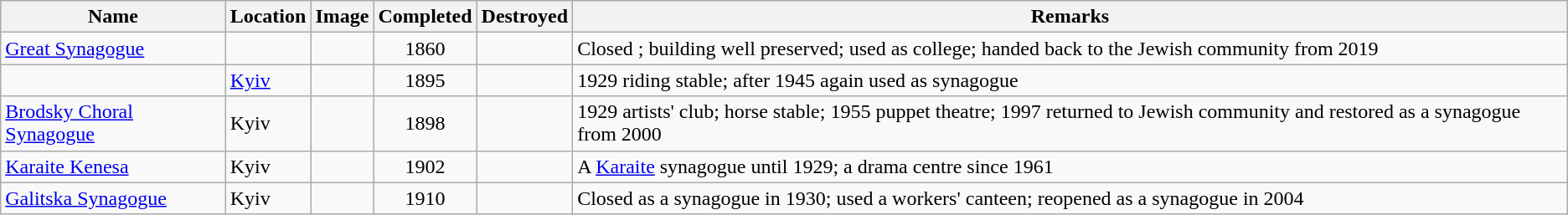<table class="wikitable sortable">
<tr>
<th>Name</th>
<th>Location</th>
<th class="unsortable">Image</th>
<th>Completed</th>
<th>Destroyed</th>
<th class="unsortable">Remarks</th>
</tr>
<tr>
<td><a href='#'>Great Synagogue</a></td>
<td></td>
<td></td>
<td align=center>1860</td>
<td align=center></td>
<td>Closed ; building well preserved; used as college; handed back to the Jewish community from 2019</td>
</tr>
<tr>
<td><br></td>
<td><a href='#'>Kyiv</a></td>
<td></td>
<td align=center>1895</td>
<td align=center></td>
<td>1929 riding stable; after 1945 again used as synagogue</td>
</tr>
<tr>
<td><a href='#'>Brodsky Choral Synagogue</a><br></td>
<td>Kyiv</td>
<td></td>
<td align=center>1898</td>
<td align=center></td>
<td>1929 artists' club;  horse stable; 1955 puppet theatre; 1997 returned to Jewish community and restored as a synagogue from 2000</td>
</tr>
<tr>
<td><a href='#'>Karaite Kenesa</a></td>
<td>Kyiv</td>
<td></td>
<td align=center>1902</td>
<td align=center></td>
<td>A <a href='#'>Karaite</a> synagogue until 1929; a drama centre since 1961</td>
</tr>
<tr>
<td><a href='#'>Galitska Synagogue</a><br></td>
<td>Kyiv</td>
<td></td>
<td align=center>1910</td>
<td align=center></td>
<td>Closed as a synagogue in 1930; used a workers' canteen; reopened as a synagogue in 2004</td>
</tr>
</table>
